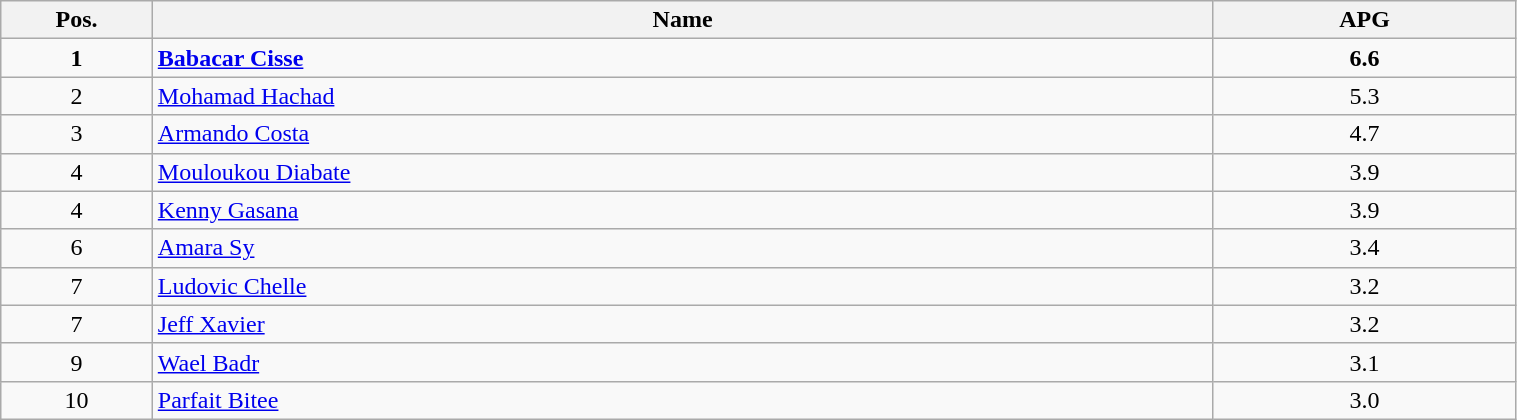<table class=wikitable width="80%">
<tr>
<th width="10%">Pos.</th>
<th width="70%">Name</th>
<th width="20%">APG</th>
</tr>
<tr>
<td align=center><strong>1</strong></td>
<td> <strong><a href='#'>Babacar Cisse</a></strong></td>
<td align=center><strong>6.6</strong></td>
</tr>
<tr>
<td align=center>2</td>
<td> <a href='#'>Mohamad Hachad</a></td>
<td align=center>5.3</td>
</tr>
<tr>
<td align=center>3</td>
<td> <a href='#'>Armando Costa</a></td>
<td align=center>4.7</td>
</tr>
<tr>
<td align=center>4</td>
<td> <a href='#'>Mouloukou Diabate</a></td>
<td align=center>3.9</td>
</tr>
<tr>
<td align=center>4</td>
<td> <a href='#'>Kenny Gasana</a></td>
<td align=center>3.9</td>
</tr>
<tr>
<td align=center>6</td>
<td> <a href='#'>Amara Sy</a></td>
<td align=center>3.4</td>
</tr>
<tr>
<td align=center>7</td>
<td> <a href='#'>Ludovic Chelle</a></td>
<td align=center>3.2</td>
</tr>
<tr>
<td align=center>7</td>
<td> <a href='#'>Jeff Xavier</a></td>
<td align=center>3.2</td>
</tr>
<tr>
<td align=center>9</td>
<td> <a href='#'>Wael Badr</a></td>
<td align=center>3.1</td>
</tr>
<tr>
<td align=center>10</td>
<td> <a href='#'>Parfait Bitee</a></td>
<td align=center>3.0</td>
</tr>
</table>
